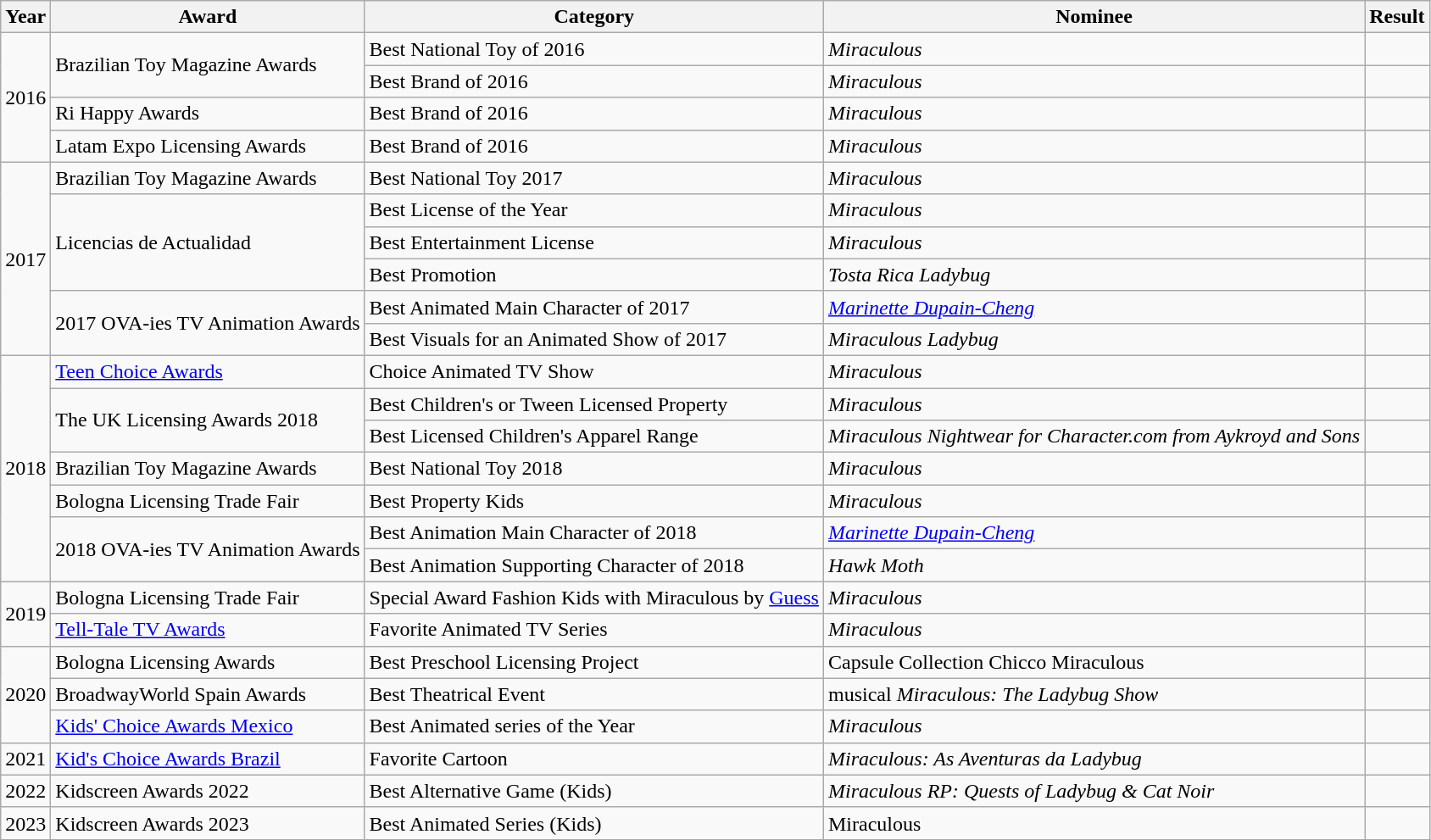<table class="wikitable">
<tr>
<th>Year</th>
<th>Award</th>
<th>Category</th>
<th>Nominee</th>
<th>Result</th>
</tr>
<tr>
<td rowspan="4">2016</td>
<td rowspan="2">Brazilian Toy Magazine Awards</td>
<td>Best National Toy of 2016</td>
<td><em>Miraculous</em></td>
<td></td>
</tr>
<tr>
<td>Best Brand of 2016</td>
<td><em>Miraculous</em></td>
<td></td>
</tr>
<tr>
<td>Ri Happy Awards</td>
<td>Best Brand of 2016</td>
<td><em>Miraculous</em></td>
<td></td>
</tr>
<tr>
<td>Latam Expo Licensing Awards</td>
<td>Best Brand of 2016</td>
<td><em>Miraculous</em></td>
<td></td>
</tr>
<tr>
<td rowspan="6">2017</td>
<td>Brazilian Toy Magazine Awards</td>
<td>Best National Toy 2017</td>
<td><em>Miraculous</em></td>
<td></td>
</tr>
<tr>
<td rowspan="3">Licencias de Actualidad</td>
<td>Best License of the Year</td>
<td><em>Miraculous</em></td>
<td></td>
</tr>
<tr>
<td>Best Entertainment License</td>
<td><em>Miraculous</em></td>
<td></td>
</tr>
<tr>
<td>Best Promotion</td>
<td><em>Tosta Rica Ladybug</em></td>
<td></td>
</tr>
<tr>
<td rowspan="2">2017 OVA-ies TV Animation Awards</td>
<td>Best Animated Main Character of 2017</td>
<td><em><a href='#'>Marinette Dupain-Cheng</a></em></td>
<td></td>
</tr>
<tr>
<td>Best Visuals for an Animated Show of 2017</td>
<td><em>Miraculous Ladybug</em></td>
<td></td>
</tr>
<tr>
<td rowspan="7">2018</td>
<td><a href='#'>Teen Choice Awards</a></td>
<td>Choice Animated TV Show</td>
<td><em>Miraculous</em></td>
<td></td>
</tr>
<tr>
<td rowspan="2">The UK Licensing Awards 2018</td>
<td>Best Children's or Tween Licensed Property</td>
<td><em>Miraculous</em></td>
<td></td>
</tr>
<tr>
<td>Best Licensed Children's Apparel Range</td>
<td><em>Miraculous Nightwear for Character.com from Aykroyd and Sons</em></td>
<td></td>
</tr>
<tr>
<td>Brazilian Toy Magazine Awards</td>
<td>Best National Toy 2018</td>
<td><em>Miraculous</em></td>
<td></td>
</tr>
<tr>
<td>Bologna Licensing Trade Fair</td>
<td>Best Property Kids</td>
<td><em>Miraculous</em></td>
<td></td>
</tr>
<tr>
<td rowspan="2">2018 OVA-ies TV Animation Awards</td>
<td>Best Animation Main Character of 2018</td>
<td><em><a href='#'>Marinette Dupain-Cheng</a></em></td>
<td></td>
</tr>
<tr>
<td>Best Animation Supporting Character of 2018</td>
<td><em>Hawk Moth</em></td>
<td></td>
</tr>
<tr>
<td rowspan="2">2019</td>
<td>Bologna Licensing Trade Fair</td>
<td>Special Award Fashion Kids with Miraculous by <a href='#'>Guess</a></td>
<td><em>Miraculous</em></td>
<td></td>
</tr>
<tr>
<td><a href='#'>Tell-Tale TV Awards</a></td>
<td>Favorite Animated TV Series</td>
<td><em>Miraculous</em></td>
<td></td>
</tr>
<tr>
<td rowspan="3">2020</td>
<td>Bologna Licensing Awards</td>
<td>Best Preschool Licensing Project</td>
<td>Capsule Collection Chicco Miraculous</td>
<td></td>
</tr>
<tr>
<td>BroadwayWorld Spain Awards</td>
<td>Best Theatrical Event</td>
<td>musical <em>Miraculous: The Ladybug Show</em></td>
<td></td>
</tr>
<tr>
<td><a href='#'>Kids' Choice Awards Mexico</a></td>
<td>Best Animated series of the Year</td>
<td><em>Miraculous</em></td>
<td></td>
</tr>
<tr>
<td rowspan="1">2021</td>
<td><a href='#'>Kid's Choice Awards Brazil</a></td>
<td>Favorite Cartoon</td>
<td><em>Miraculous: As Aventuras da Ladybug</em></td>
<td></td>
</tr>
<tr>
<td>2022</td>
<td>Kidscreen Awards 2022</td>
<td>Best Alternative Game (Kids)</td>
<td><em>Miraculous RP: Quests of Ladybug & Cat Noir</em></td>
<td></td>
</tr>
<tr>
<td>2023</td>
<td>Kidscreen Awards 2023</td>
<td>Best Animated Series (Kids)</td>
<td>Miraculous</td>
<td></td>
</tr>
</table>
